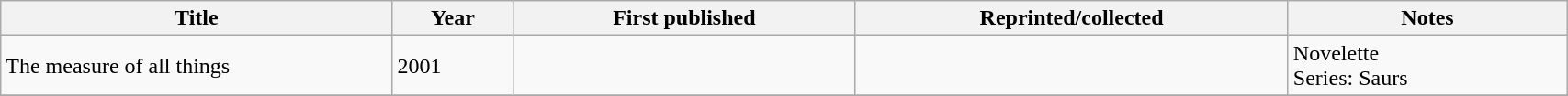<table class='wikitable sortable' width='90%'>
<tr>
<th width=25%>Title</th>
<th>Year</th>
<th>First published</th>
<th>Reprinted/collected</th>
<th>Notes</th>
</tr>
<tr>
<td>The measure of all things</td>
<td>2001</td>
<td></td>
<td></td>
<td>Novelette<br>Series: Saurs</td>
</tr>
<tr>
</tr>
</table>
